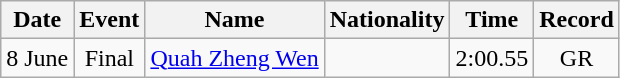<table class="wikitable" style="text-align:center;">
<tr>
<th>Date</th>
<th>Event</th>
<th>Name</th>
<th>Nationality</th>
<th>Time</th>
<th>Record</th>
</tr>
<tr>
<td>8 June</td>
<td>Final</td>
<td align=left><a href='#'>Quah Zheng Wen</a></td>
<td align=left></td>
<td>2:00.55</td>
<td align=center>GR</td>
</tr>
</table>
